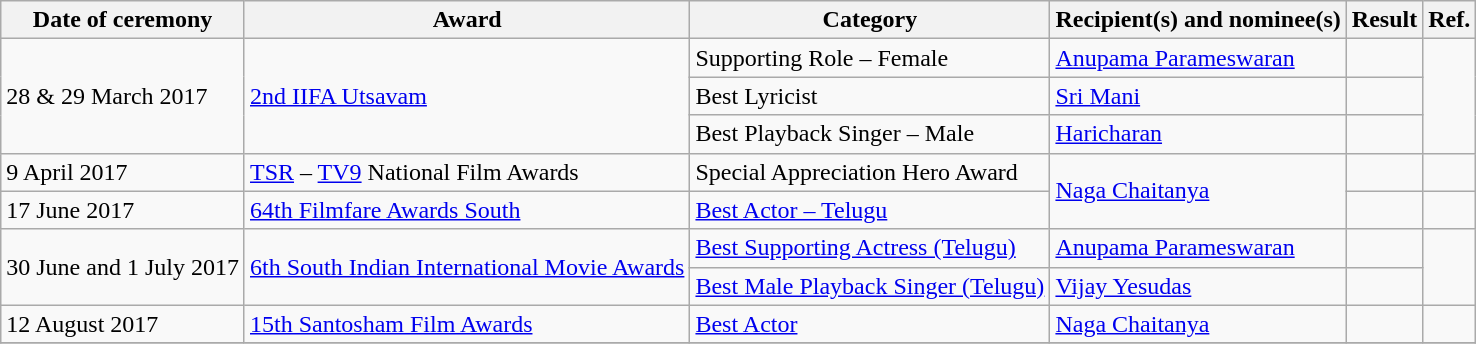<table class="wikitable sortable">
<tr>
<th>Date of ceremony</th>
<th>Award</th>
<th>Category</th>
<th>Recipient(s) and nominee(s)</th>
<th>Result</th>
<th>Ref.</th>
</tr>
<tr>
<td rowspan="3">28 & 29 March 2017</td>
<td rowspan="3"><a href='#'>2nd IIFA Utsavam</a></td>
<td>Supporting Role – Female</td>
<td><a href='#'>Anupama Parameswaran</a></td>
<td></td>
<td rowspan="3"></td>
</tr>
<tr>
<td>Best Lyricist</td>
<td><a href='#'>Sri Mani</a></td>
<td></td>
</tr>
<tr>
<td>Best Playback Singer – Male</td>
<td><a href='#'>Haricharan</a></td>
<td></td>
</tr>
<tr>
<td>9 April 2017</td>
<td><a href='#'>TSR</a> – <a href='#'>TV9</a> National Film Awards</td>
<td>Special Appreciation Hero Award</td>
<td rowspan="2"><a href='#'>Naga Chaitanya</a></td>
<td></td>
<td></td>
</tr>
<tr>
<td>17 June 2017</td>
<td><a href='#'>64th Filmfare Awards South</a></td>
<td><a href='#'>Best Actor – Telugu</a></td>
<td></td>
<td></td>
</tr>
<tr>
<td rowspan="2">30 June and 1 July 2017</td>
<td rowspan="2"><a href='#'>6th South Indian International Movie Awards</a></td>
<td><a href='#'>Best Supporting Actress (Telugu)</a></td>
<td><a href='#'>Anupama Parameswaran</a></td>
<td></td>
<td rowspan="2"></td>
</tr>
<tr>
<td><a href='#'>Best Male Playback Singer (Telugu)</a></td>
<td><a href='#'>Vijay Yesudas</a></td>
<td></td>
</tr>
<tr>
<td>12 August 2017</td>
<td><a href='#'>15th Santosham Film Awards</a></td>
<td><a href='#'>Best Actor</a></td>
<td><a href='#'>Naga Chaitanya</a></td>
<td></td>
<td></td>
</tr>
<tr>
</tr>
</table>
